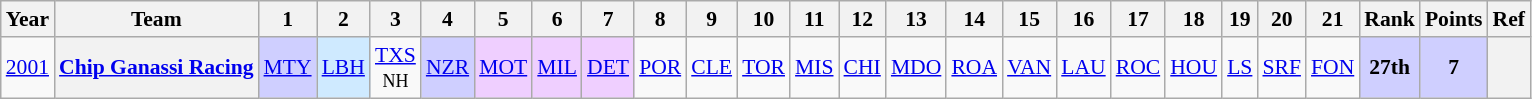<table class="wikitable" style="text-align:center; font-size:90%">
<tr>
<th>Year</th>
<th>Team</th>
<th>1</th>
<th>2</th>
<th>3</th>
<th>4</th>
<th>5</th>
<th>6</th>
<th>7</th>
<th>8</th>
<th>9</th>
<th>10</th>
<th>11</th>
<th>12</th>
<th>13</th>
<th>14</th>
<th>15</th>
<th>16</th>
<th>17</th>
<th>18</th>
<th>19</th>
<th>20</th>
<th>21</th>
<th>Rank</th>
<th>Points</th>
<th>Ref</th>
</tr>
<tr>
<td><a href='#'>2001</a></td>
<th><a href='#'>Chip Ganassi Racing</a></th>
<td style="background:#CFCFFF;"><a href='#'>MTY</a><br></td>
<td style="background:#CFEAFF;"><a href='#'>LBH</a><br></td>
<td><a href='#'>TXS</a><br><small>NH</small></td>
<td style="background:#CFCFFF;"><a href='#'>NZR</a><br></td>
<td style="background:#EFCFFF;"><a href='#'>MOT</a><br></td>
<td style="background:#EFCFFF;"><a href='#'>MIL</a><br></td>
<td style="background:#EFCFFF;"><a href='#'>DET</a><br></td>
<td><a href='#'>POR</a></td>
<td><a href='#'>CLE</a></td>
<td><a href='#'>TOR</a></td>
<td><a href='#'>MIS</a></td>
<td><a href='#'>CHI</a></td>
<td><a href='#'>MDO</a></td>
<td><a href='#'>ROA</a></td>
<td><a href='#'>VAN</a></td>
<td><a href='#'>LAU</a></td>
<td><a href='#'>ROC</a></td>
<td><a href='#'>HOU</a></td>
<td><a href='#'>LS</a></td>
<td><a href='#'>SRF</a></td>
<td><a href='#'>FON</a></td>
<td style="background:#CFCFFF;"><strong>27th</strong></td>
<td style="background:#CFCFFF;"><strong>7</strong></td>
<th></th>
</tr>
</table>
